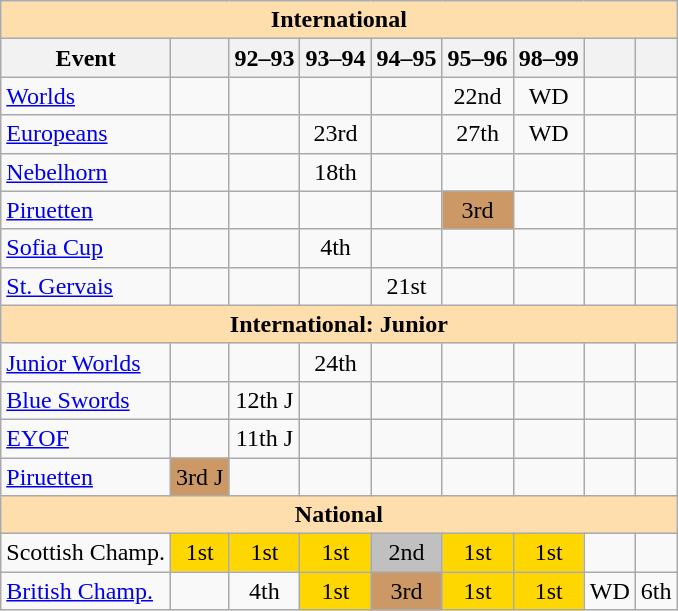<table class="wikitable" style="text-align:center">
<tr>
<th colspan="9" style="background-color: #ffdead; " align="center">International</th>
</tr>
<tr>
<th>Event</th>
<th></th>
<th>92–93</th>
<th>93–94</th>
<th>94–95</th>
<th>95–96</th>
<th>98–99</th>
<th></th>
<th></th>
</tr>
<tr>
<td align=left><a href='#'>Worlds</a></td>
<td></td>
<td></td>
<td></td>
<td></td>
<td>22nd</td>
<td>WD</td>
<td></td>
<td></td>
</tr>
<tr>
<td align=left><a href='#'>Europeans</a></td>
<td></td>
<td></td>
<td>23rd</td>
<td></td>
<td>27th</td>
<td>WD</td>
<td></td>
<td></td>
</tr>
<tr>
<td align=left><a href='#'>Nebelhorn</a></td>
<td></td>
<td></td>
<td>18th</td>
<td></td>
<td></td>
<td></td>
<td></td>
<td></td>
</tr>
<tr>
<td align=left><a href='#'>Piruetten</a></td>
<td></td>
<td></td>
<td></td>
<td></td>
<td bgcolor=cc9966>3rd</td>
<td></td>
<td></td>
<td></td>
</tr>
<tr>
<td align=left><a href='#'>Sofia Cup</a></td>
<td></td>
<td></td>
<td>4th</td>
<td></td>
<td></td>
<td></td>
<td></td>
<td></td>
</tr>
<tr>
<td align=left><a href='#'>St. Gervais</a></td>
<td></td>
<td></td>
<td></td>
<td>21st</td>
<td></td>
<td></td>
<td></td>
<td></td>
</tr>
<tr>
<th colspan="9" style="background-color: #ffdead; " align="center">International: Junior</th>
</tr>
<tr>
<td align=left><a href='#'>Junior Worlds</a></td>
<td></td>
<td></td>
<td>24th</td>
<td></td>
<td></td>
<td></td>
<td></td>
<td></td>
</tr>
<tr>
<td align=left><a href='#'>Blue Swords</a></td>
<td></td>
<td>12th J</td>
<td></td>
<td></td>
<td></td>
<td></td>
<td></td>
<td></td>
</tr>
<tr>
<td align=left><a href='#'>EYOF</a></td>
<td></td>
<td>11th J</td>
<td></td>
<td></td>
<td></td>
<td></td>
<td></td>
<td></td>
</tr>
<tr>
<td align=left><a href='#'>Piruetten</a></td>
<td bgcolor="cc9966">3rd J</td>
<td></td>
<td></td>
<td></td>
<td></td>
<td></td>
<td></td>
<td></td>
</tr>
<tr>
<th colspan="9" style="background-color: #ffdead; " align="center">National</th>
</tr>
<tr>
<td align="left">Scottish Champ.</td>
<td bgcolor="gold">1st</td>
<td bgcolor="gold">1st</td>
<td bgcolor="gold">1st</td>
<td bgcolor="silver">2nd</td>
<td bgcolor="gold">1st</td>
<td bgcolor="gold">1st</td>
<td></td>
<td></td>
</tr>
<tr>
<td align="left"><a href='#'>British Champ.</a></td>
<td></td>
<td>4th</td>
<td bgcolor="gold">1st</td>
<td bgcolor="cc9966">3rd</td>
<td bgcolor="gold">1st</td>
<td bgcolor="gold">1st</td>
<td>WD</td>
<td>6th</td>
</tr>
</table>
